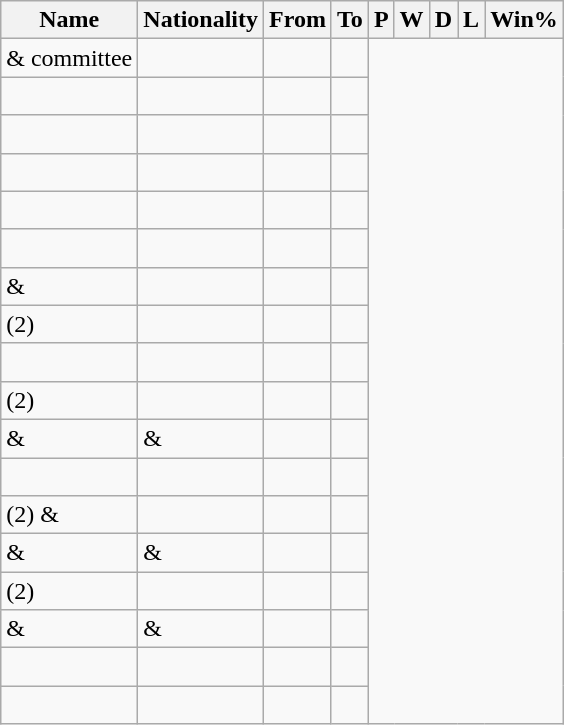<table class="wikitable sortable">
<tr>
<th>Name</th>
<th>Nationality</th>
<th>From</th>
<th class="unsortable">To</th>
<th>P</th>
<th>W</th>
<th>D</th>
<th>L</th>
<th>Win%</th>
</tr>
<tr>
<td> & committee</td>
<td></td>
<td></td>
<td><br></td>
</tr>
<tr>
<td></td>
<td></td>
<td></td>
<td><br></td>
</tr>
<tr>
<td></td>
<td></td>
<td></td>
<td><br></td>
</tr>
<tr>
<td></td>
<td></td>
<td></td>
<td><br></td>
</tr>
<tr>
<td></td>
<td></td>
<td></td>
<td><br></td>
</tr>
<tr>
<td></td>
<td></td>
<td></td>
<td><br></td>
</tr>
<tr>
<td> & </td>
<td></td>
<td></td>
<td><br></td>
</tr>
<tr>
<td> (2)</td>
<td></td>
<td></td>
<td><br></td>
</tr>
<tr>
<td></td>
<td></td>
<td></td>
<td><br></td>
</tr>
<tr>
<td> (2)</td>
<td></td>
<td></td>
<td><br></td>
</tr>
<tr>
<td> & </td>
<td> & </td>
<td></td>
<td><br></td>
</tr>
<tr>
<td></td>
<td></td>
<td></td>
<td><br></td>
</tr>
<tr>
<td> (2) & </td>
<td></td>
<td></td>
<td><br></td>
</tr>
<tr>
<td> & </td>
<td> & </td>
<td></td>
<td><br></td>
</tr>
<tr>
<td> (2)</td>
<td></td>
<td></td>
<td><br></td>
</tr>
<tr>
<td> & </td>
<td> & </td>
<td></td>
<td><br></td>
</tr>
<tr>
<td></td>
<td></td>
<td></td>
<td><br></td>
</tr>
<tr>
<td></td>
<td></td>
<td></td>
<td><br></td>
</tr>
</table>
